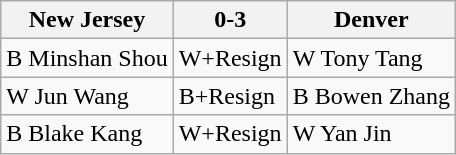<table class="wikitable">
<tr>
<th>New Jersey</th>
<th>0-3</th>
<th>Denver</th>
</tr>
<tr>
<td>B Minshan Shou</td>
<td>W+Resign</td>
<td>W Tony Tang</td>
</tr>
<tr>
<td>W Jun Wang</td>
<td>B+Resign</td>
<td>B Bowen Zhang</td>
</tr>
<tr>
<td>B Blake Kang</td>
<td>W+Resign</td>
<td>W Yan Jin</td>
</tr>
</table>
